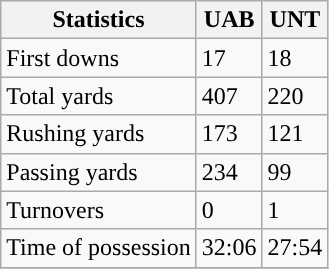<table class="wikitable">
<tr>
<th>Statistics</th>
<th>UAB</th>
<th>UNT</th>
</tr>
<tr>
<td>First downs</td>
<td>17</td>
<td>18</td>
</tr>
<tr>
<td>Total yards</td>
<td>407</td>
<td>220</td>
</tr>
<tr>
<td>Rushing yards</td>
<td>173</td>
<td>121</td>
</tr>
<tr>
<td>Passing yards</td>
<td>234</td>
<td>99</td>
</tr>
<tr>
<td>Turnovers</td>
<td>0</td>
<td>1</td>
</tr>
<tr>
<td>Time of possession</td>
<td>32:06</td>
<td>27:54</td>
</tr>
<tr>
</tr>
</table>
